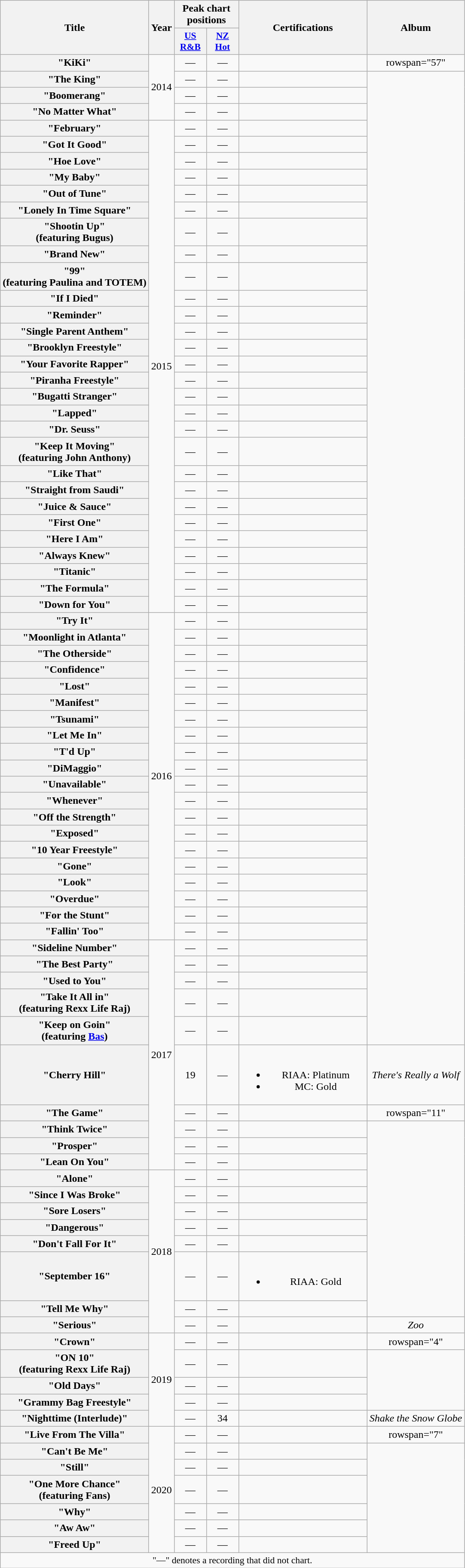<table class="wikitable plainrowheaders" style="text-align:center;">
<tr>
<th scope="col" rowspan="2">Title</th>
<th scope="col" rowspan="2">Year</th>
<th scope="col" colspan="2">Peak chart positions</th>
<th scope="col" rowspan="2" style="width:12em;">Certifications</th>
<th scope="col" rowspan="2">Album</th>
</tr>
<tr>
<th scope="col" style="width:3em;font-size:90%;"><a href='#'>US<br>R&B</a><br></th>
<th scope="col" style="width:3em;font-size:90%;"><a href='#'>NZ<br>Hot</a><br></th>
</tr>
<tr>
<th scope="row">"KiKi"</th>
<td rowspan="4">2014</td>
<td>—</td>
<td>—</td>
<td></td>
<td>rowspan="57" </td>
</tr>
<tr>
<th scope="row">"The King"</th>
<td>—</td>
<td>—</td>
<td></td>
</tr>
<tr>
<th scope="row">"Boomerang"</th>
<td>—</td>
<td>—</td>
<td></td>
</tr>
<tr>
<th scope="row">"No Matter What"</th>
<td>—</td>
<td>—</td>
<td></td>
</tr>
<tr>
<th scope="row">"February"</th>
<td rowspan="28">2015</td>
<td>—</td>
<td>—</td>
<td></td>
</tr>
<tr>
<th scope="row">"Got It Good"</th>
<td>—</td>
<td>—</td>
<td></td>
</tr>
<tr>
<th scope="row">"Hoe Love"</th>
<td>—</td>
<td>—</td>
<td></td>
</tr>
<tr>
<th scope="row">"My Baby"</th>
<td>—</td>
<td>—</td>
<td></td>
</tr>
<tr>
<th scope="row">"Out of Tune"</th>
<td>—</td>
<td>—</td>
<td></td>
</tr>
<tr>
<th scope="row">"Lonely In Time Square"</th>
<td>—</td>
<td>—</td>
<td></td>
</tr>
<tr>
<th scope="row">"Shootin Up"<br><span>(featuring Bugus)</span></th>
<td>—</td>
<td>—</td>
<td></td>
</tr>
<tr>
<th scope="row">"Brand New"</th>
<td>—</td>
<td>—</td>
<td></td>
</tr>
<tr>
<th scope="row">"99"<br><span>(featuring Paulina and TOTEM)</span></th>
<td>—</td>
<td>—</td>
<td></td>
</tr>
<tr>
<th scope="row">"If I Died"</th>
<td>—</td>
<td>—</td>
<td></td>
</tr>
<tr>
<th scope="row">"Reminder"</th>
<td>—</td>
<td>—</td>
<td></td>
</tr>
<tr>
<th scope="row">"Single Parent Anthem"</th>
<td>—</td>
<td>—</td>
<td></td>
</tr>
<tr>
<th scope="row">"Brooklyn Freestyle"</th>
<td>—</td>
<td>—</td>
<td></td>
</tr>
<tr>
<th scope="row">"Your Favorite Rapper"</th>
<td>—</td>
<td>—</td>
<td></td>
</tr>
<tr>
<th scope="row">"Piranha Freestyle"</th>
<td>—</td>
<td>—</td>
<td></td>
</tr>
<tr>
<th scope="row">"Bugatti Stranger"</th>
<td>—</td>
<td>—</td>
<td></td>
</tr>
<tr>
<th scope="row">"Lapped"</th>
<td>—</td>
<td>—</td>
<td></td>
</tr>
<tr>
<th scope="row">"Dr. Seuss"</th>
<td>—</td>
<td>—</td>
<td></td>
</tr>
<tr>
<th scope="row">"Keep It Moving"<br><span>(featuring John Anthony)</span></th>
<td>—</td>
<td>—</td>
<td></td>
</tr>
<tr>
<th scope="row">"Like That"</th>
<td>—</td>
<td>—</td>
<td></td>
</tr>
<tr>
<th scope="row">"Straight from Saudi"</th>
<td>—</td>
<td>—</td>
<td></td>
</tr>
<tr>
<th scope="row">"Juice & Sauce"</th>
<td>—</td>
<td>—</td>
<td></td>
</tr>
<tr>
<th scope="row">"First One"</th>
<td>—</td>
<td>—</td>
<td></td>
</tr>
<tr>
<th scope="row">"Here I Am"</th>
<td>—</td>
<td>—</td>
<td></td>
</tr>
<tr>
<th scope="row">"Always Knew"</th>
<td>—</td>
<td>—</td>
<td></td>
</tr>
<tr>
<th scope="row">"Titanic"</th>
<td>—</td>
<td>—</td>
<td></td>
</tr>
<tr>
<th scope="row">"The Formula"</th>
<td>—</td>
<td>—</td>
<td></td>
</tr>
<tr>
<th scope="row">"Down for You"</th>
<td>—</td>
<td>—</td>
<td></td>
</tr>
<tr>
<th scope="row">"Try It"</th>
<td rowspan=20>2016</td>
<td>—</td>
<td>—</td>
<td></td>
</tr>
<tr>
<th scope="row">"Moonlight in Atlanta"</th>
<td>—</td>
<td>—</td>
<td></td>
</tr>
<tr>
<th scope="row">"The Otherside"</th>
<td>—</td>
<td>—</td>
<td></td>
</tr>
<tr>
<th scope="row">"Confidence"</th>
<td>—</td>
<td>—</td>
<td></td>
</tr>
<tr>
<th scope="row">"Lost"</th>
<td>—</td>
<td>—</td>
<td></td>
</tr>
<tr>
<th scope="row">"Manifest"</th>
<td>—</td>
<td>—</td>
<td></td>
</tr>
<tr>
<th scope="row">"Tsunami"</th>
<td>—</td>
<td>—</td>
<td></td>
</tr>
<tr>
<th scope="row">"Let Me In"</th>
<td>—</td>
<td>—</td>
<td></td>
</tr>
<tr>
<th scope="row">"T'd Up"</th>
<td>—</td>
<td>—</td>
<td></td>
</tr>
<tr>
<th scope="row">"DiMaggio"</th>
<td>—</td>
<td>—</td>
<td></td>
</tr>
<tr>
<th scope="row">"Unavailable"</th>
<td>—</td>
<td>—</td>
<td></td>
</tr>
<tr>
<th scope="row">"Whenever"</th>
<td>—</td>
<td>—</td>
<td></td>
</tr>
<tr>
<th scope="row">"Off the Strength"</th>
<td>—</td>
<td>—</td>
<td></td>
</tr>
<tr>
<th scope="row">"Exposed"</th>
<td>—</td>
<td>—</td>
<td></td>
</tr>
<tr>
<th scope="row">"10 Year Freestyle"</th>
<td>—</td>
<td>—</td>
<td></td>
</tr>
<tr>
<th scope="row">"Gone"</th>
<td>—</td>
<td>—</td>
<td></td>
</tr>
<tr>
<th scope="row">"Look"</th>
<td>—</td>
<td>—</td>
<td></td>
</tr>
<tr>
<th scope="row">"Overdue"</th>
<td>—</td>
<td>—</td>
<td></td>
</tr>
<tr>
<th scope="row">"For the Stunt"</th>
<td>—</td>
<td>—</td>
<td></td>
</tr>
<tr>
<th scope="row">"Fallin' Too"</th>
<td>—</td>
<td>—</td>
<td></td>
</tr>
<tr>
<th scope="row">"Sideline Number"</th>
<td rowspan=10>2017</td>
<td>—</td>
<td>—</td>
<td></td>
</tr>
<tr>
<th scope="row">"The Best Party"</th>
<td>—</td>
<td>—</td>
<td></td>
</tr>
<tr>
<th scope="row">"Used to You"</th>
<td>—</td>
<td>—</td>
<td></td>
</tr>
<tr>
<th scope="row">"Take It All in"<br><span>(featuring Rexx Life Raj)</span></th>
<td>—</td>
<td>—</td>
<td></td>
</tr>
<tr>
<th scope="row">"Keep on Goin"<br><span>(featuring <a href='#'>Bas</a>)</span></th>
<td>—</td>
<td>—</td>
<td></td>
</tr>
<tr>
<th scope="row">"Cherry Hill"</th>
<td>19</td>
<td>—</td>
<td><br><ul><li>RIAA: Platinum</li><li>MC: Gold</li></ul></td>
<td><em>There's Really a Wolf</em></td>
</tr>
<tr>
<th scope="row">"The Game"</th>
<td>—</td>
<td>—</td>
<td></td>
<td>rowspan="11" </td>
</tr>
<tr>
<th scope="row">"Think Twice"</th>
<td>—</td>
<td>—</td>
<td></td>
</tr>
<tr>
<th scope="row">"Prosper"</th>
<td>—</td>
<td>—</td>
<td></td>
</tr>
<tr>
<th scope="row">"Lean On You"</th>
<td>—</td>
<td>—</td>
<td></td>
</tr>
<tr>
<th scope="row">"Alone"</th>
<td rowspan="8">2018</td>
<td>—</td>
<td>—</td>
<td></td>
</tr>
<tr>
<th scope="row">"Since I Was Broke"</th>
<td>—</td>
<td>—</td>
<td></td>
</tr>
<tr>
<th scope="row">"Sore Losers"</th>
<td>—</td>
<td>—</td>
<td></td>
</tr>
<tr>
<th scope="row">"Dangerous"</th>
<td>—</td>
<td>—</td>
<td></td>
</tr>
<tr>
<th scope="row">"Don't Fall For It"</th>
<td>—</td>
<td>—</td>
<td></td>
</tr>
<tr>
<th scope="row">"September 16"</th>
<td>—</td>
<td>—</td>
<td><br><ul><li>RIAA: Gold</li></ul></td>
</tr>
<tr>
<th scope="row">"Tell Me Why"</th>
<td>—</td>
<td>—</td>
<td></td>
</tr>
<tr>
<th scope="row">"Serious"</th>
<td>—</td>
<td>—</td>
<td></td>
<td><em>Zoo</em></td>
</tr>
<tr>
<th scope="row">"Crown"</th>
<td rowspan="5">2019</td>
<td>—</td>
<td>—</td>
<td></td>
<td>rowspan="4" </td>
</tr>
<tr>
<th scope="row">"ON 10"<br><span>(featuring Rexx Life Raj)</span></th>
<td>—</td>
<td>—</td>
<td></td>
</tr>
<tr>
<th scope="row">"Old Days"</th>
<td>—</td>
<td>—</td>
<td></td>
</tr>
<tr>
<th scope="row">"Grammy Bag Freestyle"</th>
<td>—</td>
<td>—</td>
<td></td>
</tr>
<tr>
<th scope="row">"Nighttime (Interlude)"</th>
<td>—</td>
<td>34</td>
<td></td>
<td><em>Shake the Snow Globe</em></td>
</tr>
<tr>
<th scope="row">"Live From The Villa"</th>
<td rowspan="7">2020</td>
<td>—</td>
<td>—</td>
<td></td>
<td>rowspan="7" </td>
</tr>
<tr>
<th scope="row">"Can't Be Me"</th>
<td>—</td>
<td>—</td>
<td></td>
</tr>
<tr>
<th scope="row">"Still"</th>
<td>—</td>
<td>—</td>
<td></td>
</tr>
<tr>
<th scope="row">"One More Chance"<br><span>(featuring Fans)</span></th>
<td>—</td>
<td>—</td>
<td></td>
</tr>
<tr>
<th scope="row">"Why"</th>
<td>—</td>
<td>—</td>
<td></td>
</tr>
<tr>
<th scope="row">"Aw Aw"</th>
<td>—</td>
<td>—</td>
<td></td>
</tr>
<tr>
<th scope="row">"Freed Up"</th>
<td>—</td>
<td>—</td>
<td></td>
</tr>
<tr>
<td colspan="6" style="font-size:90%">"—" denotes a recording that did not chart.</td>
</tr>
</table>
